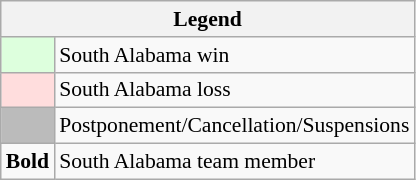<table class="wikitable" style="font-size:90%">
<tr>
<th colspan="2">Legend</th>
</tr>
<tr>
<td bgcolor="#ddffdd"> </td>
<td>South Alabama win</td>
</tr>
<tr>
<td bgcolor="#ffdddd"> </td>
<td>South Alabama loss</td>
</tr>
<tr>
<td bgcolor="#bbbbbb"> </td>
<td>Postponement/Cancellation/Suspensions</td>
</tr>
<tr>
<td><strong>Bold</strong></td>
<td>South Alabama team member</td>
</tr>
</table>
